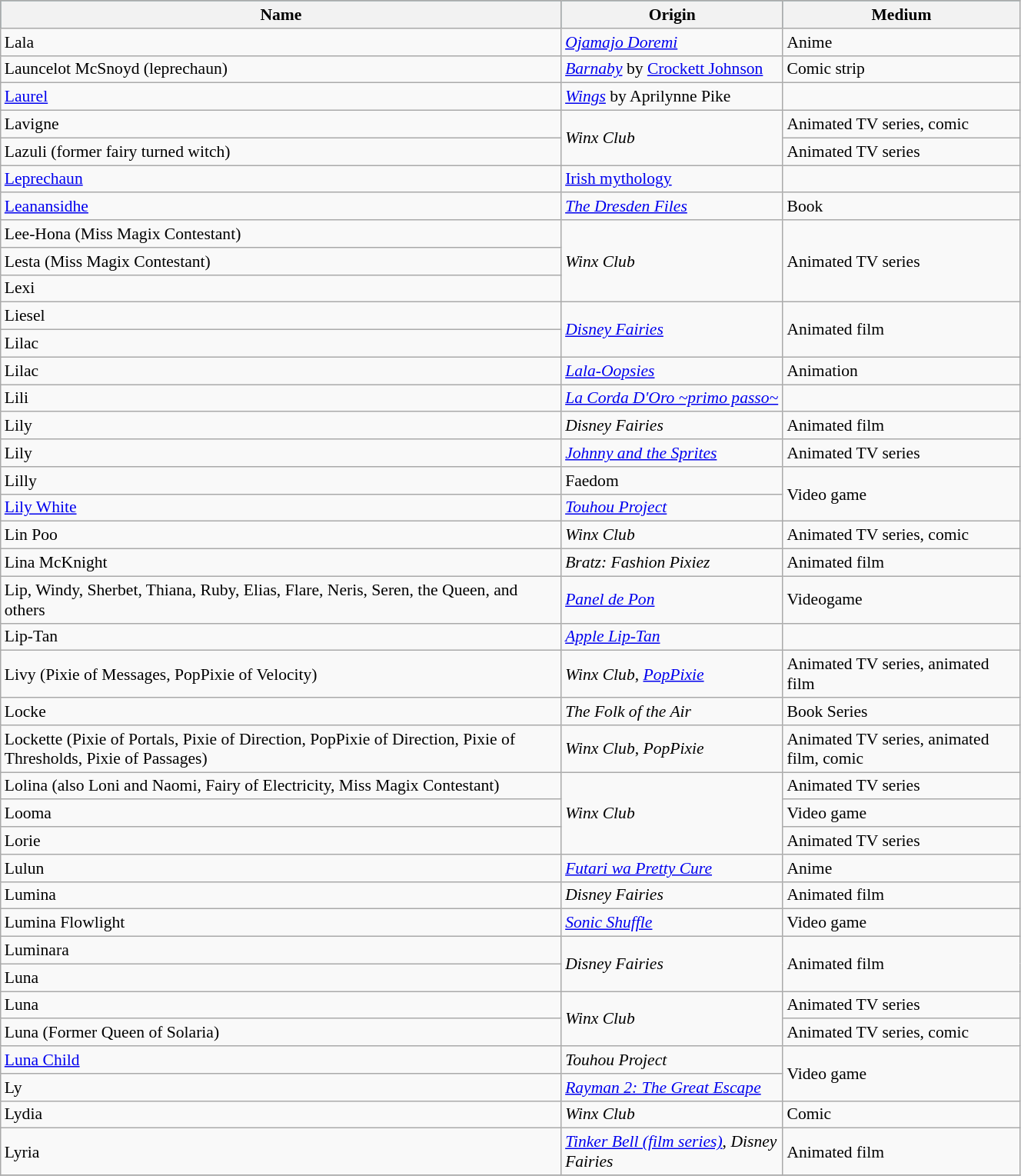<table class="wikitable sortable" style="width:70%; font-size:90%;">
<tr style="background:#115a6c;">
<th>Name</th>
<th>Origin</th>
<th>Medium</th>
</tr>
<tr>
<td>Lala</td>
<td><em><a href='#'>Ojamajo Doremi</a></em></td>
<td>Anime</td>
</tr>
<tr>
<td>Launcelot McSnoyd (leprechaun)</td>
<td><em><a href='#'>Barnaby</a></em> by <a href='#'>Crockett Johnson</a></td>
<td>Comic strip</td>
</tr>
<tr>
<td><a href='#'>Laurel</a></td>
<td><em><a href='#'>Wings</a></em> by Aprilynne Pike</td>
<td></td>
</tr>
<tr>
<td>Lavigne</td>
<td rowspan="2"><em>Winx Club</em></td>
<td>Animated TV series, comic</td>
</tr>
<tr>
<td>Lazuli (former fairy turned witch)</td>
<td>Animated TV series</td>
</tr>
<tr>
<td><a href='#'>Leprechaun</a></td>
<td><a href='#'>Irish mythology</a></td>
<td></td>
</tr>
<tr>
<td><a href='#'>Leanansidhe</a></td>
<td><em><a href='#'>The Dresden Files</a></em></td>
<td>Book</td>
</tr>
<tr>
<td>Lee-Hona (Miss Magix Contestant)</td>
<td rowspan="3"><em>Winx Club</em></td>
<td rowspan="3">Animated TV series</td>
</tr>
<tr>
<td>Lesta (Miss Magix Contestant)</td>
</tr>
<tr>
<td>Lexi</td>
</tr>
<tr>
<td>Liesel</td>
<td rowspan="2"><em><a href='#'>Disney Fairies</a></em></td>
<td rowspan="2">Animated film</td>
</tr>
<tr>
<td>Lilac</td>
</tr>
<tr>
<td>Lilac</td>
<td><em><a href='#'>Lala-Oopsies</a></em></td>
<td>Animation</td>
</tr>
<tr>
<td>Lili</td>
<td><em><a href='#'>La Corda D'Oro ~primo passo~</a></em></td>
<td></td>
</tr>
<tr>
<td>Lily</td>
<td><em>Disney Fairies</em></td>
<td>Animated film</td>
</tr>
<tr>
<td>Lily</td>
<td><em><a href='#'>Johnny and the Sprites</a></em></td>
<td>Animated TV series</td>
</tr>
<tr>
<td>Lilly</td>
<td>Faedom</td>
<td rowspan="2">Video game</td>
</tr>
<tr>
<td><a href='#'>Lily White</a></td>
<td><em><a href='#'>Touhou Project</a></em></td>
</tr>
<tr>
<td>Lin Poo</td>
<td><em>Winx Club</em></td>
<td>Animated TV series, comic</td>
</tr>
<tr>
<td>Lina McKnight</td>
<td><em>Bratz: Fashion Pixiez</em></td>
<td>Animated film</td>
</tr>
<tr>
<td>Lip, Windy, Sherbet, Thiana, Ruby, Elias, Flare, Neris, Seren, the Queen, and others</td>
<td><em><a href='#'>Panel de Pon</a></em></td>
<td>Videogame</td>
</tr>
<tr>
<td>Lip-Tan</td>
<td><em><a href='#'>Apple Lip-Tan</a></em></td>
<td></td>
</tr>
<tr>
<td>Livy (Pixie of Messages, PopPixie of Velocity)</td>
<td><em>Winx Club</em>, <em><a href='#'>PopPixie</a></em></td>
<td>Animated TV series, animated film</td>
</tr>
<tr>
<td>Locke</td>
<td><em>The Folk of the Air</em></td>
<td>Book Series</td>
</tr>
<tr>
<td>Lockette (Pixie of Portals, Pixie of Direction, PopPixie of Direction, Pixie of Thresholds, Pixie of Passages)</td>
<td><em>Winx Club</em>, <em>PopPixie</em></td>
<td>Animated TV series, animated film, comic</td>
</tr>
<tr>
<td>Lolina (also Loni and Naomi, Fairy of Electricity, Miss Magix Contestant)</td>
<td rowspan="3"><em>Winx Club</em></td>
<td>Animated TV series</td>
</tr>
<tr>
<td>Looma</td>
<td>Video game</td>
</tr>
<tr>
<td>Lorie</td>
<td>Animated TV series</td>
</tr>
<tr>
<td>Lulun</td>
<td><em><a href='#'>Futari wa Pretty Cure</a></em></td>
<td>Anime</td>
</tr>
<tr>
<td>Lumina</td>
<td><em>Disney Fairies</em></td>
<td>Animated film</td>
</tr>
<tr>
<td>Lumina Flowlight</td>
<td><em><a href='#'>Sonic Shuffle</a></em></td>
<td>Video game</td>
</tr>
<tr>
<td>Luminara</td>
<td rowspan="2"><em>Disney Fairies</em></td>
<td rowspan="2">Animated film</td>
</tr>
<tr>
<td>Luna</td>
</tr>
<tr>
<td>Luna</td>
<td rowspan="2"><em>Winx Club</em></td>
<td>Animated TV series</td>
</tr>
<tr>
<td>Luna (Former Queen of Solaria)</td>
<td>Animated TV series, comic</td>
</tr>
<tr>
<td><a href='#'>Luna Child</a></td>
<td><em>Touhou Project</em></td>
<td rowspan="2">Video game</td>
</tr>
<tr>
<td>Ly</td>
<td><em><a href='#'>Rayman 2: The Great Escape</a></em></td>
</tr>
<tr>
<td>Lydia</td>
<td><em>Winx Club</em></td>
<td>Comic</td>
</tr>
<tr>
<td>Lyria</td>
<td><em><a href='#'>Tinker Bell (film series)</a></em>, <em>Disney Fairies</em></td>
<td>Animated film</td>
</tr>
<tr>
</tr>
</table>
